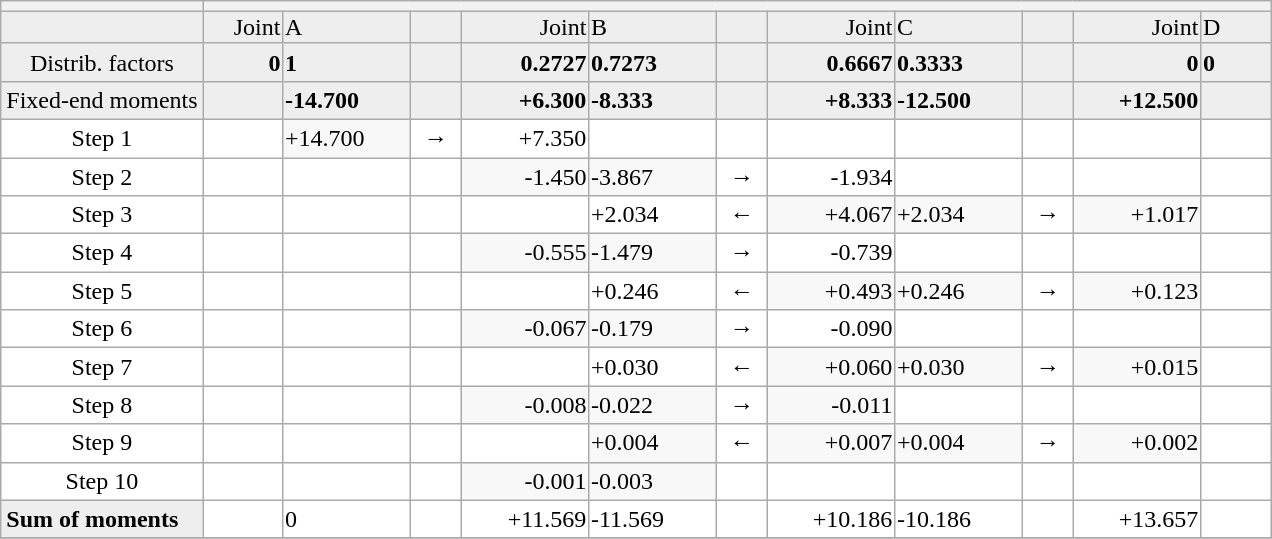<table class="wikitable" style="background-color:white">
<tr style="background=color:#EEEEEE;">
<th></th>
<th colspan="11"></th>
</tr>
<tr style="background-color:#EEEEEE;">
<td style="text-align:center; font-weight:normal;"></td>
<td style="text-align:right; width:50px; padding:1px;">Joint</td>
<td style="text-align:left; width:82px; padding:1px;">A</td>
<td style="text-align:center; width:31px; padding:1px;"></td>
<td style="text-align:right; width:82px; padding:1px;">Joint</td>
<td style="text-align:left; width:82px; padding:1px;">B</td>
<td style="text-align:center; width:31px; padding:1px;"></td>
<td style="text-align:right; width:82px; padding:1px;">Joint</td>
<td style="text-align:left; width:82px; padding:1px;">C</td>
<td style="text-align:center; width:31px; padding:1px;"></td>
<td style="text-align:right; width:82px; padding:1px;">Joint</td>
<td style="text-align:left; width:44px; padding:1px;">D</td>
</tr>
<tr style="background-color:#EEEEEE; font-weight:bold;">
<td style="text-align:center; font-weight:normal;">Distrib. factors</td>
<td style="text-align:right; width:50px; padding:1px;">0</td>
<td style="text-align:left; width:82px; padding:1px;">1</td>
<td style="text-align:center; width:31px; padding:1px;"></td>
<td style="text-align:right; width:82px; padding:1px;">0.2727</td>
<td style="text-align:left; width:82px; padding:1px;">0.7273</td>
<td style="text-align:center; width:31px; padding:1px;"></td>
<td style="text-align:right; width:82px; padding:1px;">0.6667</td>
<td style="text-align:left; width:82px; padding:1px;">0.3333</td>
<td style="text-align:center; width:31px; padding:1px;"></td>
<td style="text-align:right; width:82px; padding:1px;">0</td>
<td style="text-align:left; width:44px; padding:1px;">0</td>
</tr>
<tr style="background-color:#EEEEEE; font-weight:bold;">
<td style="text-align:center; font-weight:normal;">Fixed-end moments</td>
<td style="text-align:right; width:50px; padding:1px;"></td>
<td style="text-align:left; width:82px; padding:1px;">-14.700</td>
<td style="text-align:center; width:31px; padding:1px;"></td>
<td style="text-align:right; width:82px; padding:1px;">+6.300</td>
<td style="text-align:left; width:82px; padding:1px;">-8.333</td>
<td style="text-align:center; width:31px; padding:1px;"></td>
<td style="text-align:right; width:82px; padding:1px;">+8.333</td>
<td style="text-align:left; width:82px; padding:1px;">-12.500</td>
<td style="text-align:center; width:31px; padding:1px;"></td>
<td style="text-align:right; width:82px; padding:1px;">+12.500</td>
<td style="text-align:left; width:44px; padding:1px;"></td>
</tr>
<tr>
<td style="text-align:center;">Step 1</td>
<td style="text-align:right; width:50px; padding:1px;"></td>
<td style="text-align:left; width:82px; background-color:#F8F8F8; padding:1px;">+14.700</td>
<td style="text-align:center; width:31px; padding:1px;">→</td>
<td style="text-align:right; width:82px; padding:1px;">+7.350</td>
<td style="text-align:left; width:82px; padding:1px;"></td>
<td style="text-align:center; width:31px; padding:1px;"></td>
<td style="text-align:right; width:82px; padding:1px;"></td>
<td style="text-align:left; width:82px; padding:1px;"></td>
<td style="text-align:center; width:31px; padding:1px;"></td>
<td style="text-align:right; width:82px; padding:1px;"></td>
<td style="text-align:left; width:44px; padding:1px;"></td>
</tr>
<tr>
<td style="text-align:center;">Step 2</td>
<td style="text-align:right; width:50px; padding:1px;"></td>
<td style="text-align:left; width:82px; padding:1px;"></td>
<td style="text-align:center; width:31px; padding:1px;"></td>
<td style="text-align:right; width:82px; background-color:#F8F8F8; padding:1px;">-1.450</td>
<td style="text-align:left; width:82px; background-color:#F8F8F8; padding:1px;">-3.867</td>
<td style="text-align:center; width:31px; padding:1px;">→</td>
<td style="text-align:right; width:82px; padding:1px;">-1.934</td>
<td style="text-align:left; width:82px; padding:1px;"></td>
<td style="text-align:center; width:31px; padding:1px;"></td>
<td style="text-align:right; width:82px; padding:1px;"></td>
<td style="text-align:left; width:44px; padding:1px;"></td>
</tr>
<tr>
<td style="text-align:center;">Step 3</td>
<td style="text-align:right; width:50px; padding:1px;"></td>
<td style="text-align:left; width:82px; padding:1px;"></td>
<td style="text-align:center; width:31px; padding:1px;"></td>
<td style="text-align:right; width:82px; padding:1px;"></td>
<td style="text-align:left; width:82px; padding:1px;">+2.034</td>
<td style="text-align:center; width:31px; padding:1px;">←</td>
<td style="text-align:right; width:82px; background-color:#F8F8F8; padding:1px;">+4.067</td>
<td style="text-align:left; width:82px; background-color:#F8F8F8; padding:1px;">+2.034</td>
<td style="text-align:center; width:31px; padding:1px;">→</td>
<td style="text-align:right; width:82px; background-color:#F8F8F8; padding:1px;">+1.017</td>
<td style="text-align:left; width:44px; padding:1px;"></td>
</tr>
<tr>
<td style="text-align:center;">Step 4</td>
<td style="text-align:right; width:50px; padding:1px;"></td>
<td style="text-align:left; width:82px; padding:1px;"></td>
<td style="text-align:center; width:31px; padding:1px;"></td>
<td style="text-align:right; width:82px; background-color:#F8F8F8; padding:1px;">-0.555</td>
<td style="text-align:left; width:82px; background-color:#F8F8F8; padding:1px;">-1.479</td>
<td style="text-align:center; width:31px; padding:1px;">→</td>
<td style="text-align:right; width:82px; padding:1px;">-0.739</td>
<td style="text-align:left; width:82px; padding:1px;"></td>
<td style="text-align:center; width:31px; padding:1px;"></td>
<td style="text-align:right; width:82px; padding:1px;"></td>
<td style="text-align:left; width:44px; padding:1px;"></td>
</tr>
<tr>
<td style="text-align:center;">Step 5</td>
<td style="text-align:right; width:50px; padding:1px;"></td>
<td style="text-align:left; width:82px; padding:1px;"></td>
<td style="text-align:center; width:31px; padding:1px;"></td>
<td style="text-align:right; width:82px; padding:1px;"></td>
<td style="text-align:left; width:82px; padding:1px;">+0.246</td>
<td style="text-align:center; width:31px; padding:1px;">←</td>
<td style="text-align:right; width:82px; background-color:#F8F8F8; padding:1px;">+0.493</td>
<td style="text-align:left; width:82px; background-color:#F8F8F8; padding:1px;">+0.246</td>
<td style="text-align:center; width:31px; padding:1px;">→</td>
<td style="text-align:right; width:82px; background-color:#F8F8F8; padding:1px;">+0.123</td>
<td style="text-align:left; width:44px; padding:1px;"></td>
</tr>
<tr>
<td style="text-align:center;">Step 6</td>
<td style="text-align:right; width:50px; padding:1px;"></td>
<td style="text-align:left; width:82px; padding:1px;"></td>
<td style="text-align:center; width:31px; padding:1px;"></td>
<td style="text-align:right; width:82px; background-color:#F8F8F8; padding:1px;">-0.067</td>
<td style="text-align:left; width:82px; background-color:#F8F8F8; padding:1px;">-0.179</td>
<td style="text-align:center; width:31px; padding:1px;">→</td>
<td style="text-align:right; width:82px; padding:1px;">-0.090</td>
<td style="text-align:left; width:82px; padding:1px;"></td>
<td style="text-align:center; width:31px; padding:1px;"></td>
<td style="text-align:right; width:82px; padding:1px;"></td>
<td style="text-align:left; width:44px; padding:1px;"></td>
</tr>
<tr>
<td style="text-align:center;">Step 7</td>
<td style="text-align:right; width:50px; padding:1px;"></td>
<td style="text-align:left; width:82px; padding:1px;"></td>
<td style="text-align:center; width:31px; padding:1px;"></td>
<td style="text-align:right; width:82px; padding:1px;"></td>
<td style="text-align:left; width:82px; padding:1px;">+0.030</td>
<td style="text-align:center; width:31px; padding:1px;">←</td>
<td style="text-align:right; width:82px; background-color:#F8F8F8; padding:1px;">+0.060</td>
<td style="text-align:left; width:82px; background-color:#F8F8F8; padding:1px;">+0.030</td>
<td style="text-align:center; width:31px; padding:1px;">→</td>
<td style="text-align:right; width:82px; background-color:#F8F8F8; padding:1px;">+0.015</td>
<td style="text-align:left; width:44px; padding:1px;"></td>
</tr>
<tr>
<td style="text-align:center;">Step 8</td>
<td style="text-align:right; width:50px; padding:1px;"></td>
<td style="text-align:left; width:82px; padding:1px;"></td>
<td style="text-align:center; width:31px; padding:1px;"></td>
<td style="text-align:right; width:82px; background-color:#F8F8F8; padding:1px;">-0.008</td>
<td style="text-align:left; width:82px; background-color:#F8F8F8; padding:1px;">-0.022</td>
<td style="text-align:center; width:31px; padding:1px;">→</td>
<td style="text-align:right; width:82px; background-color:#F8F8F8; padding:1px;">-0.011</td>
<td style="text-align:left; width:82px; padding:1px;"></td>
<td style="text-align:center; width:31px; padding:1px;"></td>
<td style="text-align:right; width:82px; padding:1px;"></td>
<td style="text-align:left; width:44px; padding:1px;"></td>
</tr>
<tr>
<td style="text-align:center;">Step 9</td>
<td style="text-align:right; width:50px; padding:1px;"></td>
<td style="text-align:left; width:82px; padding:1px;"></td>
<td style="text-align:center; width:31px; padding:1px;"></td>
<td style="text-align:right; width:82px; padding:1px;"></td>
<td style="text-align:left; width:82px; background-color:#F8F8F8; padding:1px;">+0.004</td>
<td style="text-align:center; width:31px; padding:1px;">←</td>
<td style="text-align:right; width:82px; background-color:#F8F8F8; padding:1px;">+0.007</td>
<td style="text-align:left; width:82px; background-color:#F8F8F8; padding:1px;">+0.004</td>
<td style="text-align:center; width:31px; padding:1px;">→</td>
<td style="text-align:right; width:82px; background-color:#F8F8F8; padding:1px;">+0.002</td>
<td style="text-align:left; width:44px; padding:1px;"></td>
</tr>
<tr>
<td style="text-align:center;">Step 10</td>
<td style="text-align:right; width:50px; padding:1px;"></td>
<td style="text-align:left; width:82px; padding:1px;"></td>
<td style="text-align:center; width:31px; padding:1px;"></td>
<td style="text-align:right; width:82px; background-color:#F8F8F8; padding:1px;">-0.001</td>
<td style="text-align:left; width:82px; background-color:#F8F8F8; padding:1px;">-0.003</td>
<td style="text-align:center; width:31px; padding:1px;"></td>
<td style="text-align:right; width:82px; padding:1px;"></td>
<td style="text-align:left; width:82px; padding:1px;"></td>
<td style="text-align:center; width:31px; padding:1px;"></td>
<td style="text-align:right; width:82px; padding:1px;"></td>
<td style="text-align:left; width:44px; padding:1px;"></td>
</tr>
<tr>
<td style="background-color:#EEEEEE; font-weight:bold;">Sum of moments</td>
<td style="text-align:right; width:50px; padding:1px;"></td>
<td style="text-align:left; width:82px; padding:1px;">0</td>
<td style="text-align:center; width:31px; padding:1px;"></td>
<td style="text-align:right; width:82px; padding:1px;">+11.569</td>
<td style="text-align:left; width:82px; padding:1px;">-11.569</td>
<td style="text-align:center; width:31px; padding:1px;"></td>
<td style="text-align:right; width:82px; padding:1px;">+10.186</td>
<td style="text-align:left; width:82px; padding:1px;">-10.186</td>
<td style="text-align:center; width:31px; padding:1px;"></td>
<td style="text-align:right; width:82px; padding:1px;">+13.657</td>
<td style="text-align:left; width:44px; padding:1px;"></td>
</tr>
<tr>
</tr>
</table>
